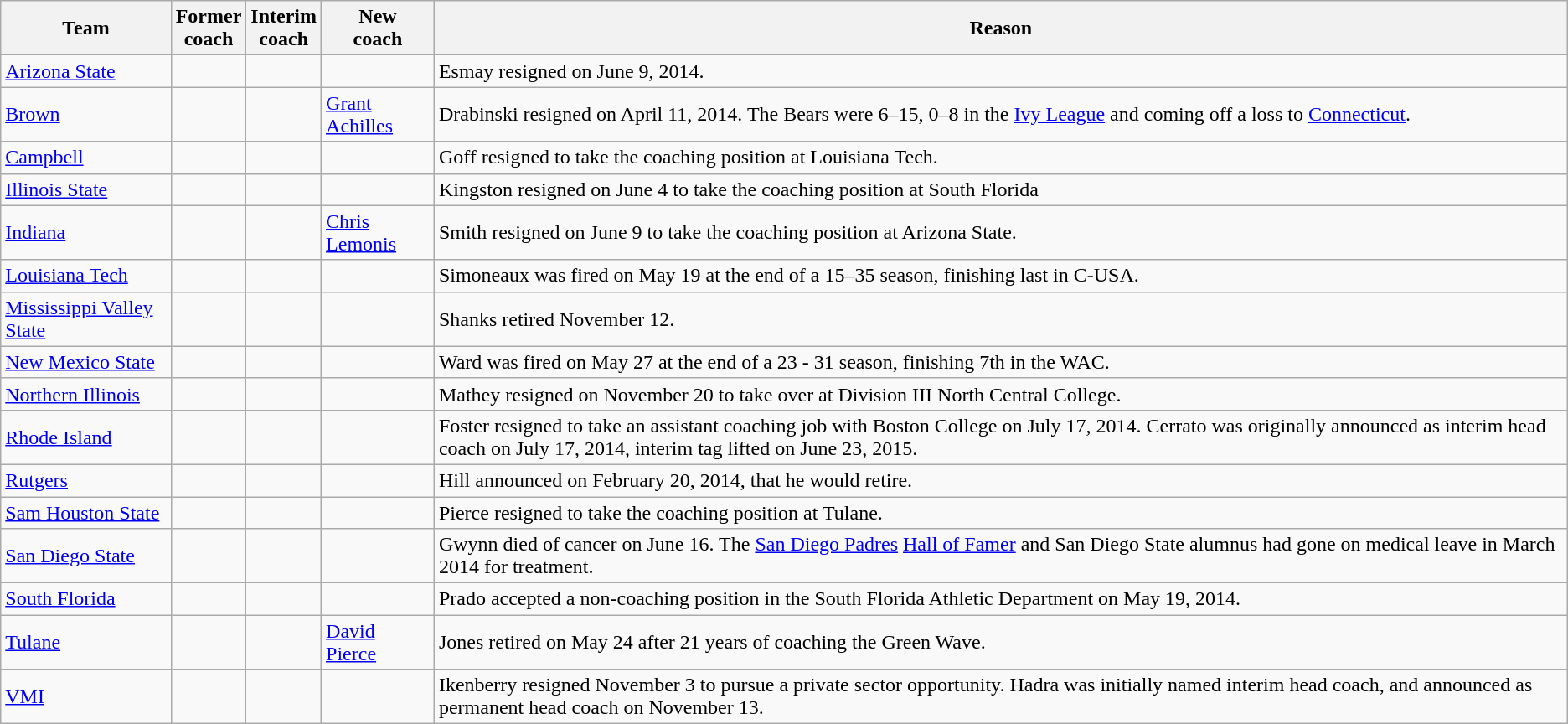<table class="wikitable">
<tr>
<th>Team</th>
<th>Former<br>coach</th>
<th>Interim<br>coach</th>
<th>New<br>coach</th>
<th>Reason</th>
</tr>
<tr>
<td><a href='#'>Arizona State</a></td>
<td></td>
<td></td>
<td></td>
<td>Esmay resigned on June 9, 2014.</td>
</tr>
<tr>
<td><a href='#'>Brown</a></td>
<td></td>
<td></td>
<td><a href='#'>Grant Achilles</a></td>
<td>Drabinski resigned on April 11, 2014.  The Bears were 6–15, 0–8 in the <a href='#'>Ivy League</a> and coming off a loss to <a href='#'>Connecticut</a>.</td>
</tr>
<tr>
<td><a href='#'>Campbell</a></td>
<td></td>
<td></td>
<td></td>
<td>Goff resigned to take the coaching position at Louisiana Tech.</td>
</tr>
<tr>
<td><a href='#'>Illinois State</a></td>
<td></td>
<td></td>
<td></td>
<td>Kingston resigned on June 4 to take the coaching position at South Florida</td>
</tr>
<tr>
<td><a href='#'>Indiana</a></td>
<td></td>
<td></td>
<td><a href='#'>Chris Lemonis</a></td>
<td>Smith resigned on June 9 to take the coaching position at Arizona State.</td>
</tr>
<tr>
<td><a href='#'>Louisiana Tech</a></td>
<td></td>
<td></td>
<td></td>
<td>Simoneaux was fired on May 19 at the end of a 15–35 season, finishing last in C-USA.</td>
</tr>
<tr>
<td><a href='#'>Mississippi Valley State</a></td>
<td></td>
<td></td>
<td></td>
<td>Shanks retired November 12.</td>
</tr>
<tr>
<td><a href='#'>New Mexico State</a></td>
<td></td>
<td></td>
<td></td>
<td>Ward was fired on May 27 at the end of a 23 - 31 season, finishing 7th in the WAC.</td>
</tr>
<tr>
<td><a href='#'>Northern Illinois</a></td>
<td></td>
<td></td>
<td></td>
<td>Mathey resigned on November 20 to take over at Division III North Central College.</td>
</tr>
<tr>
<td><a href='#'>Rhode Island</a></td>
<td></td>
<td></td>
<td></td>
<td>Foster resigned to take an assistant coaching job with Boston College on July 17, 2014. Cerrato was originally announced as interim head coach on July 17, 2014, interim tag lifted on June 23, 2015.</td>
</tr>
<tr>
<td><a href='#'>Rutgers</a></td>
<td></td>
<td></td>
<td></td>
<td>Hill announced on February 20, 2014, that he would retire.</td>
</tr>
<tr>
<td><a href='#'>Sam Houston State</a></td>
<td></td>
<td></td>
<td></td>
<td>Pierce resigned to take the coaching position at Tulane.</td>
</tr>
<tr>
<td><a href='#'>San Diego State</a></td>
<td></td>
<td></td>
<td></td>
<td>Gwynn died of cancer on June 16. The <a href='#'>San Diego Padres</a> <a href='#'>Hall of Famer</a> and San Diego State alumnus had gone on medical leave in March 2014 for treatment.</td>
</tr>
<tr>
<td><a href='#'>South Florida</a></td>
<td></td>
<td></td>
<td></td>
<td>Prado accepted a non-coaching position in the South Florida Athletic Department on May 19, 2014.</td>
</tr>
<tr>
<td><a href='#'>Tulane</a></td>
<td></td>
<td></td>
<td><a href='#'>David Pierce</a></td>
<td>Jones retired on May 24 after 21 years of coaching the Green Wave.</td>
</tr>
<tr>
<td><a href='#'>VMI</a></td>
<td></td>
<td></td>
<td></td>
<td>Ikenberry resigned November 3 to pursue a private sector opportunity.  Hadra was initially named interim head coach, and announced as permanent head coach on November 13.</td>
</tr>
</table>
